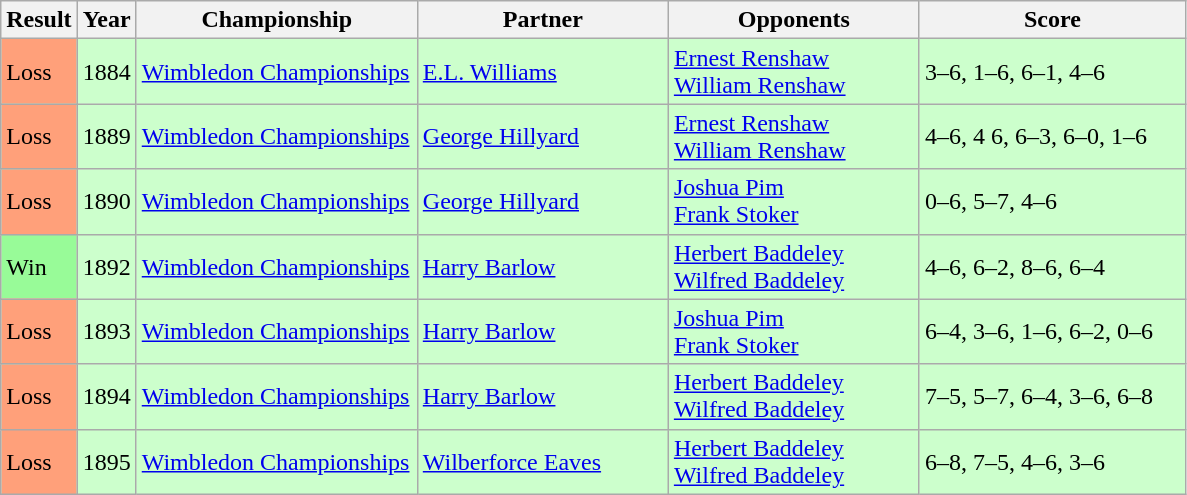<table class="sortable wikitable">
<tr>
<th style="width:40px">Result</th>
<th style="width:30px">Year</th>
<th style="width:180px">Championship</th>
<th style="width:160px">Partner</th>
<th style="width:160px">Opponents</th>
<th style="width:170px" class="unsortable">Score</th>
</tr>
<tr style="background:#ccffcc;">
<td style="background:#ffa07a;">Loss</td>
<td>1884</td>
<td><a href='#'>Wimbledon Championships</a></td>
<td> <a href='#'>E.L. Williams</a></td>
<td> <a href='#'>Ernest Renshaw</a><br> <a href='#'>William Renshaw</a></td>
<td>3–6, 1–6, 6–1, 4–6</td>
</tr>
<tr style="background:#ccffcc;">
<td style="background:#ffa07a;">Loss</td>
<td>1889</td>
<td><a href='#'>Wimbledon Championships</a></td>
<td> <a href='#'>George Hillyard</a></td>
<td> <a href='#'>Ernest Renshaw</a><br> <a href='#'>William Renshaw</a></td>
<td>4–6, 4 6, 6–3, 6–0, 1–6</td>
</tr>
<tr style="background:#ccffcc;">
<td style="background:#ffa07a;">Loss</td>
<td>1890</td>
<td><a href='#'>Wimbledon Championships</a></td>
<td> <a href='#'>George Hillyard</a></td>
<td> <a href='#'>Joshua Pim</a><br> <a href='#'>Frank Stoker</a></td>
<td>0–6, 5–7, 4–6</td>
</tr>
<tr style="background:#ccffcc;">
<td style="background:#98fb98;">Win</td>
<td>1892</td>
<td><a href='#'>Wimbledon Championships</a></td>
<td> <a href='#'>Harry Barlow</a></td>
<td> <a href='#'>Herbert Baddeley</a><br> <a href='#'>Wilfred Baddeley</a></td>
<td>4–6, 6–2, 8–6, 6–4</td>
</tr>
<tr style="background:#ccffcc;">
<td style="background:#ffa07a;">Loss</td>
<td>1893</td>
<td><a href='#'>Wimbledon Championships</a></td>
<td> <a href='#'>Harry Barlow</a></td>
<td> <a href='#'>Joshua Pim</a><br> <a href='#'>Frank Stoker</a></td>
<td>6–4, 3–6, 1–6, 6–2, 0–6</td>
</tr>
<tr style="background:#ccffcc;">
<td style="background:#ffa07a;">Loss</td>
<td>1894</td>
<td><a href='#'>Wimbledon Championships</a></td>
<td> <a href='#'>Harry Barlow</a></td>
<td> <a href='#'>Herbert Baddeley</a><br> <a href='#'>Wilfred Baddeley</a></td>
<td>7–5, 5–7, 6–4, 3–6, 6–8</td>
</tr>
<tr style="background:#ccffcc;">
<td style="background:#ffa07a;">Loss</td>
<td>1895</td>
<td><a href='#'>Wimbledon Championships</a></td>
<td> <a href='#'>Wilberforce Eaves</a></td>
<td> <a href='#'>Herbert Baddeley</a><br> <a href='#'>Wilfred Baddeley</a></td>
<td>6–8, 7–5, 4–6, 3–6</td>
</tr>
</table>
